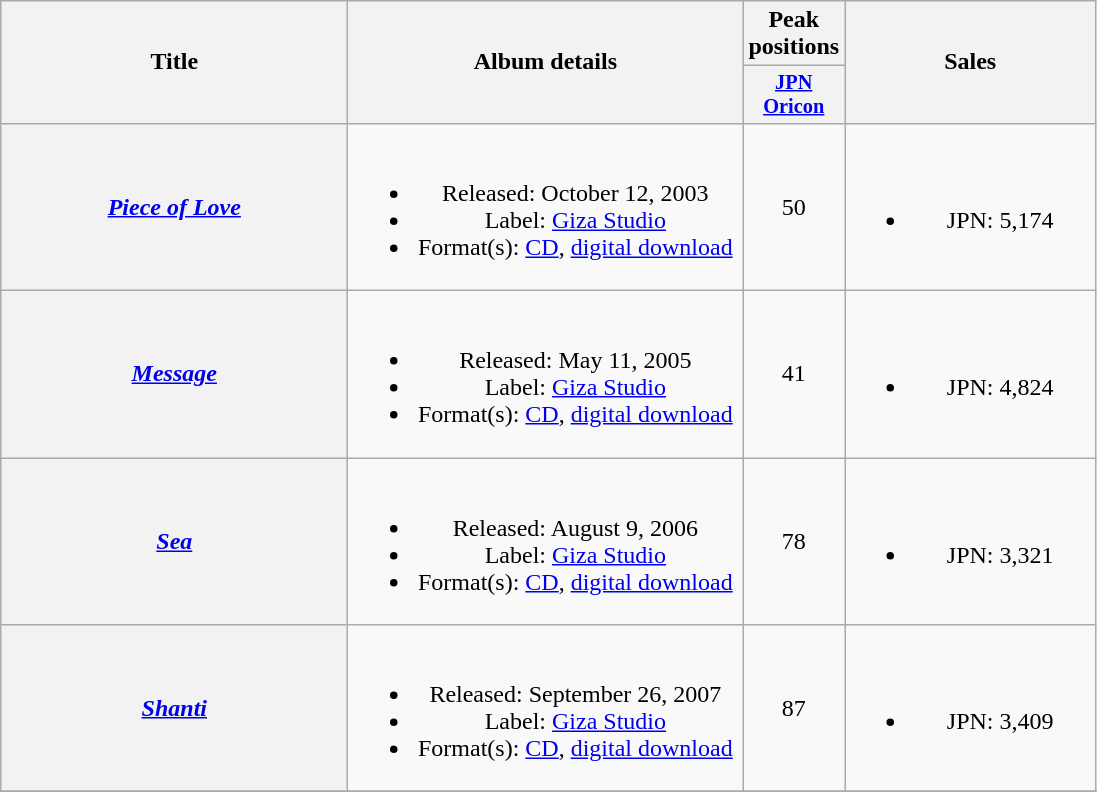<table class="wikitable plainrowheaders" style="text-align:center;">
<tr>
<th style="width:14em;" rowspan="2">Title</th>
<th style="width:16em;" rowspan="2">Album details</th>
<th colspan="1">Peak positions</th>
<th style="width:10em;" rowspan="2">Sales</th>
</tr>
<tr>
<th style="width:3em;font-size:85%"><a href='#'>JPN<br>Oricon</a><br></th>
</tr>
<tr>
<th scope="row"><em><a href='#'>Piece of Love</a></em></th>
<td><br><ul><li>Released: October 12, 2003</li><li>Label: <a href='#'>Giza Studio</a></li><li>Format(s): <a href='#'>CD</a>, <a href='#'>digital download</a></li></ul></td>
<td>50</td>
<td><br><ul><li>JPN: 5,174</li></ul></td>
</tr>
<tr>
<th scope="row"><em><a href='#'>Message</a></em></th>
<td><br><ul><li>Released: May 11, 2005</li><li>Label: <a href='#'>Giza Studio</a></li><li>Format(s): <a href='#'>CD</a>, <a href='#'>digital download</a></li></ul></td>
<td>41</td>
<td><br><ul><li>JPN: 4,824</li></ul></td>
</tr>
<tr>
<th scope="row"><em><a href='#'>Sea</a></em></th>
<td><br><ul><li>Released: August 9, 2006</li><li>Label: <a href='#'>Giza Studio</a></li><li>Format(s): <a href='#'>CD</a>, <a href='#'>digital download</a></li></ul></td>
<td>78</td>
<td><br><ul><li>JPN: 3,321</li></ul></td>
</tr>
<tr>
<th scope="row"><em><a href='#'>Shanti</a></em></th>
<td><br><ul><li>Released: September 26, 2007</li><li>Label: <a href='#'>Giza Studio</a></li><li>Format(s): <a href='#'>CD</a>, <a href='#'>digital download</a></li></ul></td>
<td>87</td>
<td><br><ul><li>JPN: 3,409</li></ul></td>
</tr>
<tr>
</tr>
</table>
